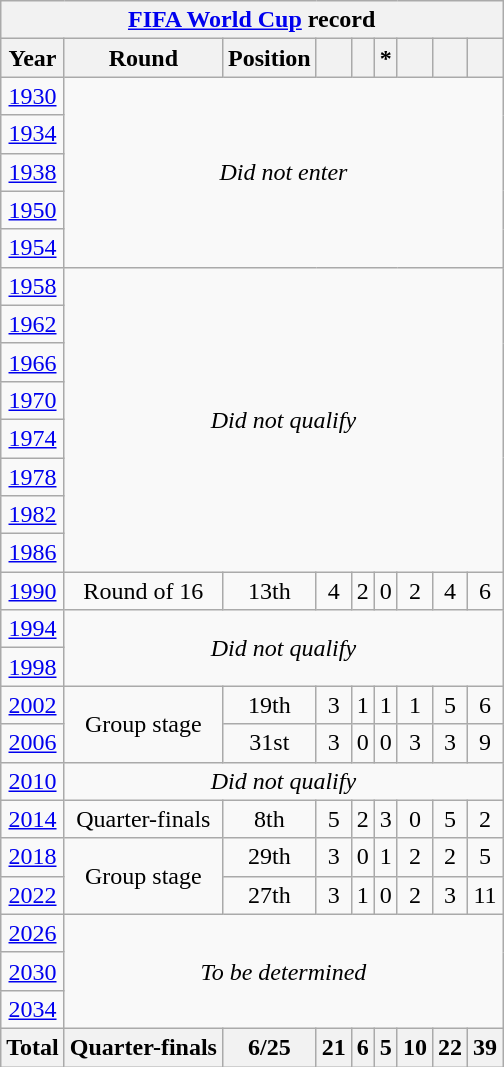<table class="wikitable" style="text-align: center;">
<tr>
<th colspan=9><a href='#'>FIFA World Cup</a> record</th>
</tr>
<tr>
<th>Year</th>
<th>Round</th>
<th>Position</th>
<th></th>
<th></th>
<th>*</th>
<th></th>
<th></th>
<th></th>
</tr>
<tr>
<td> <a href='#'>1930</a></td>
<td colspan=8 rowspan=5><em>Did not enter</em></td>
</tr>
<tr>
<td> <a href='#'>1934</a></td>
</tr>
<tr>
<td> <a href='#'>1938</a></td>
</tr>
<tr>
<td> <a href='#'>1950</a></td>
</tr>
<tr>
<td> <a href='#'>1954</a></td>
</tr>
<tr>
<td> <a href='#'>1958</a></td>
<td colspan=8 rowspan=8><em>Did not qualify</em></td>
</tr>
<tr>
<td> <a href='#'>1962</a></td>
</tr>
<tr>
<td> <a href='#'>1966</a></td>
</tr>
<tr>
<td> <a href='#'>1970</a></td>
</tr>
<tr>
<td> <a href='#'>1974</a></td>
</tr>
<tr>
<td> <a href='#'>1978</a></td>
</tr>
<tr>
<td> <a href='#'>1982</a></td>
</tr>
<tr>
<td> <a href='#'>1986</a></td>
</tr>
<tr>
<td> <a href='#'>1990</a></td>
<td>Round of 16</td>
<td>13th</td>
<td>4</td>
<td>2</td>
<td>0</td>
<td>2</td>
<td>4</td>
<td>6</td>
</tr>
<tr>
<td> <a href='#'>1994</a></td>
<td colspan=8 rowspan=2><em>Did not qualify</em></td>
</tr>
<tr>
<td> <a href='#'>1998</a></td>
</tr>
<tr>
<td>  <a href='#'>2002</a></td>
<td rowspan=2>Group stage</td>
<td>19th</td>
<td>3</td>
<td>1</td>
<td>1</td>
<td>1</td>
<td>5</td>
<td>6</td>
</tr>
<tr>
<td> <a href='#'>2006</a></td>
<td>31st</td>
<td>3</td>
<td>0</td>
<td>0</td>
<td>3</td>
<td>3</td>
<td>9</td>
</tr>
<tr>
<td> <a href='#'>2010</a></td>
<td colspan=8><em>Did not qualify</em></td>
</tr>
<tr>
<td> <a href='#'>2014</a></td>
<td>Quarter-finals</td>
<td>8th</td>
<td>5</td>
<td>2</td>
<td>3</td>
<td>0</td>
<td>5</td>
<td>2</td>
</tr>
<tr>
<td> <a href='#'>2018</a></td>
<td rowspan=2>Group stage</td>
<td>29th</td>
<td>3</td>
<td>0</td>
<td>1</td>
<td>2</td>
<td>2</td>
<td>5</td>
</tr>
<tr>
<td> <a href='#'>2022</a></td>
<td>27th</td>
<td>3</td>
<td>1</td>
<td>0</td>
<td>2</td>
<td>3</td>
<td>11</td>
</tr>
<tr>
<td>   <a href='#'>2026</a></td>
<td colspan=8 rowspan=3><em>To be determined</em></td>
</tr>
<tr>
<td>   <a href='#'>2030</a></td>
</tr>
<tr>
<td> <a href='#'>2034</a></td>
</tr>
<tr>
<th><strong>Total</strong></th>
<th><strong>Quarter-finals</strong></th>
<th><strong>6/25</strong></th>
<th><strong>21</strong></th>
<th><strong>6</strong></th>
<th><strong>5</strong></th>
<th><strong>10</strong></th>
<th><strong>22</strong></th>
<th><strong>39</strong></th>
</tr>
</table>
